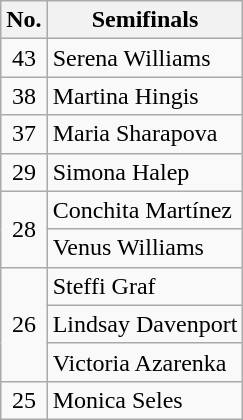<table class="wikitable" style="text-align:center; display:inline-table">
<tr>
<th scope="col">No.</th>
<th scope="col">Semifinals</th>
</tr>
<tr>
<td>43</td>
<td style="text-align:left"> Serena Williams</td>
</tr>
<tr>
<td>38</td>
<td style="text-align:left"> Martina Hingis</td>
</tr>
<tr>
<td>37</td>
<td style="text-align:left"> Maria Sharapova</td>
</tr>
<tr>
<td>29</td>
<td style="text-align:left"> Simona Halep</td>
</tr>
<tr>
<td rowspan="2">28</td>
<td style="text-align:left"> Conchita Martínez</td>
</tr>
<tr>
<td style="text-align:left"> Venus Williams</td>
</tr>
<tr>
<td rowspan="3">26</td>
<td style="text-align:left"> Steffi Graf</td>
</tr>
<tr>
<td style="text-align:left"> Lindsay Davenport</td>
</tr>
<tr>
<td style="text-align:left"> Victoria Azarenka</td>
</tr>
<tr>
<td>25</td>
<td style="text-align:left"> Monica Seles</td>
</tr>
</table>
